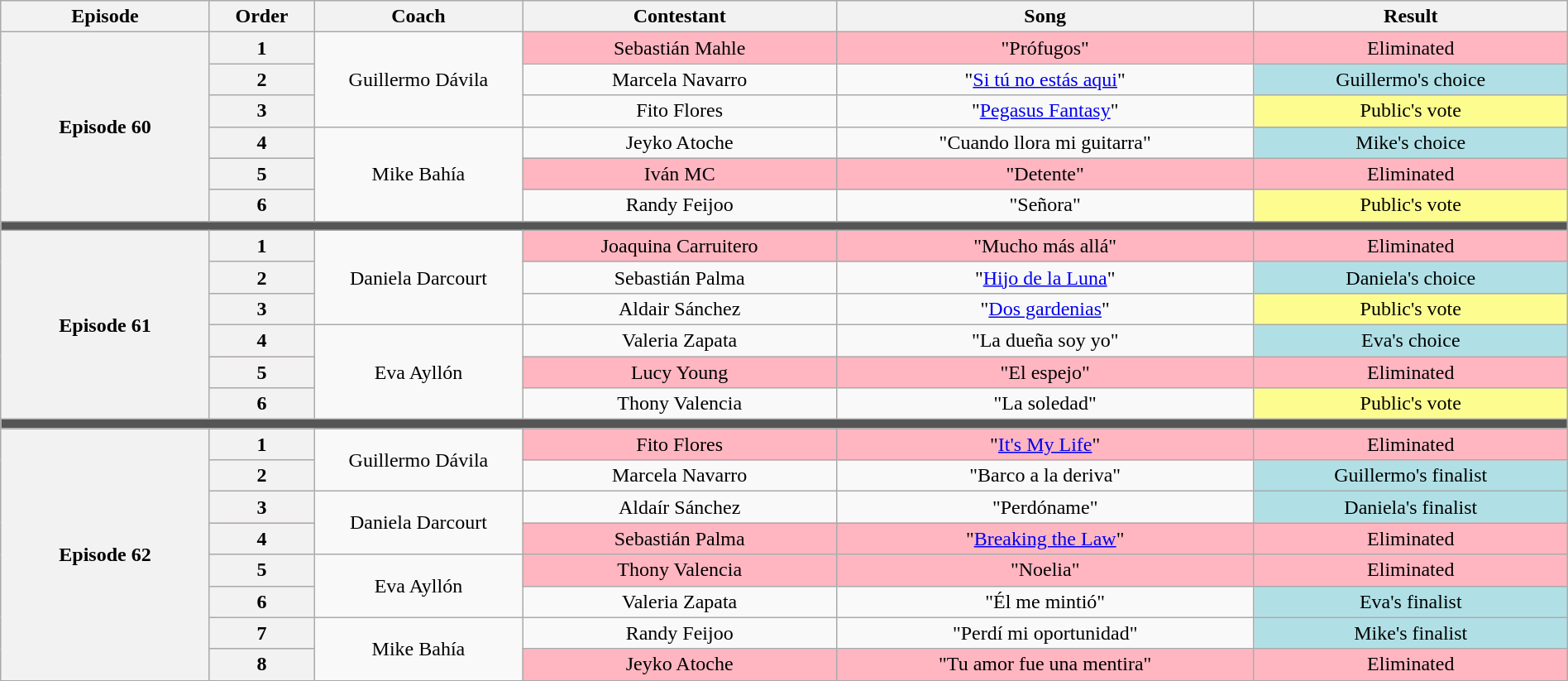<table class="wikitable" style="text-align: center; width:100%">
<tr>
<th style="width:10%">Episode</th>
<th style="width:05%">Order</th>
<th style="width:10%">Coach</th>
<th style="width:15%">Contestant</th>
<th style="width:20%">Song</th>
<th style="width:15%">Result</th>
</tr>
<tr>
<th rowspan="6">Episode 60<br></th>
<th>1</th>
<td rowspan="3">Guillermo Dávila</td>
<td bgcolor="lightpink">Sebastián Mahle</td>
<td bgcolor="lightpink">"Prófugos"</td>
<td bgcolor="lightpink">Eliminated</td>
</tr>
<tr>
<th>2</th>
<td>Marcela Navarro</td>
<td>"<a href='#'>Si tú no estás aqui</a>"</td>
<td bgcolor="#b0e0e6">Guillermo's choice</td>
</tr>
<tr>
<th>3</th>
<td>Fito Flores</td>
<td>"<a href='#'>Pegasus Fantasy</a>"</td>
<td bgcolor="#fdfc8f">Public's vote</td>
</tr>
<tr>
<th>4</th>
<td rowspan="3">Mike Bahía</td>
<td>Jeyko Atoche</td>
<td>"Cuando llora mi guitarra"</td>
<td bgcolor="#b0e0e6">Mike's choice</td>
</tr>
<tr bgcolor="lightpink">
<th>5</th>
<td>Iván MC</td>
<td>"Detente"</td>
<td>Eliminated</td>
</tr>
<tr>
<th>6</th>
<td>Randy Feijoo</td>
<td>"Señora"</td>
<td bgcolor="#fdfc8f">Public's vote</td>
</tr>
<tr>
<td colspan="10" bgcolor="#555"></td>
</tr>
<tr>
<th rowspan="6">Episode 61<br></th>
<th>1</th>
<td rowspan="3">Daniela Darcourt</td>
<td bgcolor="lightpink">Joaquina Carruitero</td>
<td bgcolor="lightpink">"Mucho más allá"</td>
<td bgcolor="lightpink">Eliminated</td>
</tr>
<tr>
<th>2</th>
<td>Sebastián Palma</td>
<td>"<a href='#'>Hijo de la Luna</a>"</td>
<td bgcolor="#b0e0e6">Daniela's choice</td>
</tr>
<tr>
<th>3</th>
<td>Aldair Sánchez</td>
<td>"<a href='#'>Dos gardenias</a>"</td>
<td bgcolor="#fdfc8f">Public's vote</td>
</tr>
<tr>
<th>4</th>
<td rowspan="3">Eva Ayllón</td>
<td>Valeria Zapata</td>
<td>"La dueña soy yo"</td>
<td bgcolor="#b0e0e6">Eva's choice</td>
</tr>
<tr bgcolor="lightpink">
<th>5</th>
<td>Lucy Young</td>
<td>"El espejo"</td>
<td>Eliminated</td>
</tr>
<tr>
<th>6</th>
<td>Thony Valencia</td>
<td>"La soledad"</td>
<td bgcolor="#fdfc8f">Public's vote</td>
</tr>
<tr>
<td colspan="10" bgcolor="#555"></td>
</tr>
<tr>
<th rowspan="8">Episode 62<br></th>
<th>1</th>
<td rowspan="2">Guillermo Dávila</td>
<td bgcolor="lightpink">Fito Flores</td>
<td bgcolor="lightpink">"<a href='#'>It's My Life</a>"</td>
<td bgcolor="lightpink">Eliminated</td>
</tr>
<tr>
<th>2</th>
<td>Marcela Navarro</td>
<td>"Barco a la deriva"</td>
<td bgcolor="#b0e0e6">Guillermo's finalist</td>
</tr>
<tr>
<th>3</th>
<td rowspan="2">Daniela Darcourt</td>
<td>Aldaír Sánchez</td>
<td>"Perdóname"</td>
<td bgcolor="#b0e0e6">Daniela's finalist</td>
</tr>
<tr bgcolor="lightpink">
<th>4</th>
<td>Sebastián Palma</td>
<td>"<a href='#'>Breaking the Law</a>"</td>
<td>Eliminated</td>
</tr>
<tr>
<th>5</th>
<td rowspan="2">Eva Ayllón</td>
<td bgcolor="lightpink">Thony Valencia</td>
<td bgcolor="lightpink">"Noelia"</td>
<td bgcolor="lightpink">Eliminated</td>
</tr>
<tr>
<th>6</th>
<td>Valeria Zapata</td>
<td>"Él me mintió"</td>
<td bgcolor="#b0e0e6">Eva's finalist</td>
</tr>
<tr>
<th>7</th>
<td rowspan="2">Mike Bahía</td>
<td>Randy Feijoo</td>
<td>"Perdí mi oportunidad"</td>
<td bgcolor="#b0e0e6">Mike's finalist</td>
</tr>
<tr bgcolor="lightpink">
<th>8</th>
<td>Jeyko Atoche</td>
<td>"Tu amor fue una mentira"</td>
<td>Eliminated</td>
</tr>
</table>
